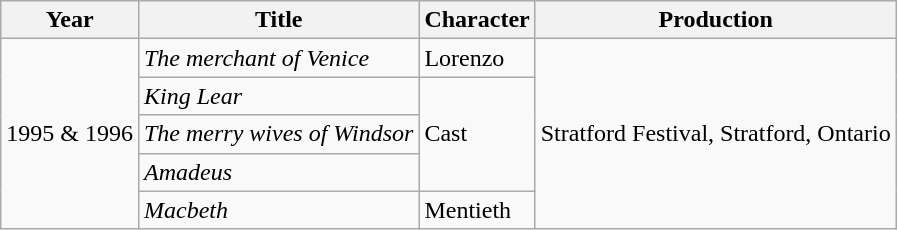<table class="wikitable">
<tr>
<th>Year</th>
<th>Title</th>
<th>Character</th>
<th>Production</th>
</tr>
<tr>
<td rowspan=5>1995 & 1996</td>
<td><em>The merchant of Venice</em></td>
<td>Lorenzo</td>
<td rowspan=5>Stratford Festival, Stratford, Ontario</td>
</tr>
<tr>
<td><em>King Lear</em></td>
<td rowspan=3>Cast</td>
</tr>
<tr>
<td><em>The merry wives of Windsor</em></td>
</tr>
<tr>
<td><em>Amadeus</em></td>
</tr>
<tr>
<td><em>Macbeth</em></td>
<td>Mentieth</td>
</tr>
</table>
